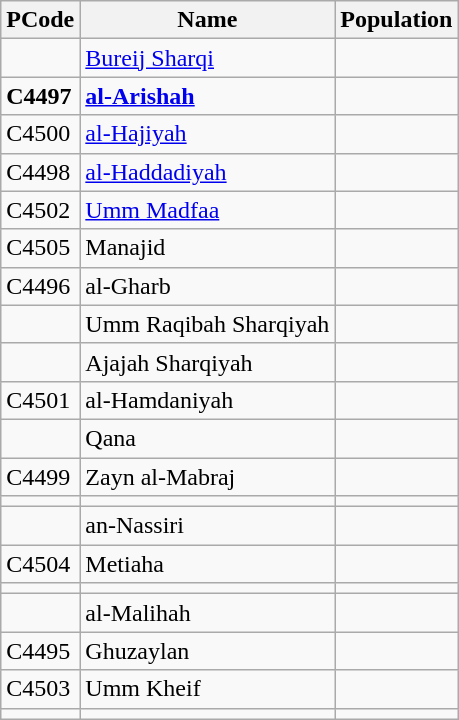<table class="wikitable sortable">
<tr>
<th>PCode</th>
<th>Name</th>
<th>Population</th>
</tr>
<tr>
<td></td>
<td><a href='#'>Bureij Sharqi</a></td>
<td align=right></td>
</tr>
<tr>
<td><strong>C4497</strong></td>
<td><strong><a href='#'>al-Arishah</a></strong></td>
<td align=right><strong></strong></td>
</tr>
<tr>
<td>C4500</td>
<td><a href='#'>al-Hajiyah</a></td>
<td align=right></td>
</tr>
<tr>
<td>C4498</td>
<td><a href='#'>al-Haddadiyah</a></td>
<td align=right></td>
</tr>
<tr>
<td>C4502</td>
<td><a href='#'>Umm Madfaa</a></td>
<td align=right></td>
</tr>
<tr>
<td>C4505</td>
<td>Manajid</td>
<td align=right></td>
</tr>
<tr>
<td>C4496</td>
<td>al-Gharb</td>
<td align=right></td>
</tr>
<tr>
<td></td>
<td>Umm Raqibah Sharqiyah</td>
<td align=right></td>
</tr>
<tr>
<td></td>
<td>Ajajah Sharqiyah</td>
<td align=right></td>
</tr>
<tr>
<td>C4501</td>
<td>al-Hamdaniyah</td>
<td align=right></td>
</tr>
<tr>
<td></td>
<td>Qana</td>
<td align=right></td>
</tr>
<tr>
<td>C4499</td>
<td>Zayn al-Mabraj</td>
<td align=right></td>
</tr>
<tr>
<td></td>
<td></td>
<td align=right></td>
</tr>
<tr>
<td></td>
<td>an-Nassiri</td>
<td align=right></td>
</tr>
<tr>
<td>C4504</td>
<td>Metiaha</td>
<td align=right></td>
</tr>
<tr>
<td></td>
<td></td>
<td align=right></td>
</tr>
<tr>
<td></td>
<td>al-Malihah</td>
<td align=right></td>
</tr>
<tr>
<td>C4495</td>
<td>Ghuzaylan</td>
<td align=right></td>
</tr>
<tr>
<td>C4503</td>
<td>Umm Kheif</td>
<td align=right></td>
</tr>
<tr>
<td></td>
<td></td>
<td align=right></td>
</tr>
</table>
